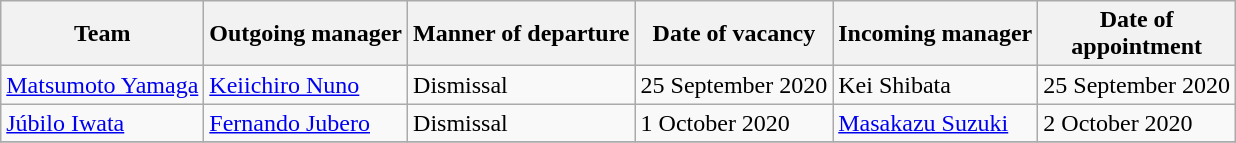<table class="wikitable sortable">
<tr>
<th>Team</th>
<th>Outgoing manager</th>
<th>Manner of departure</th>
<th>Date of vacancy</th>
<th>Incoming manager</th>
<th>Date of<br>appointment</th>
</tr>
<tr>
<td><a href='#'>Matsumoto Yamaga</a></td>
<td> <a href='#'>Keiichiro Nuno</a></td>
<td>Dismissal</td>
<td>25 September 2020</td>
<td> Kei Shibata</td>
<td>25 September 2020</td>
</tr>
<tr>
<td><a href='#'>Júbilo Iwata</a></td>
<td> <a href='#'>Fernando Jubero</a></td>
<td>Dismissal</td>
<td>1 October 2020</td>
<td> <a href='#'>Masakazu Suzuki</a></td>
<td>2 October 2020</td>
</tr>
<tr>
</tr>
</table>
